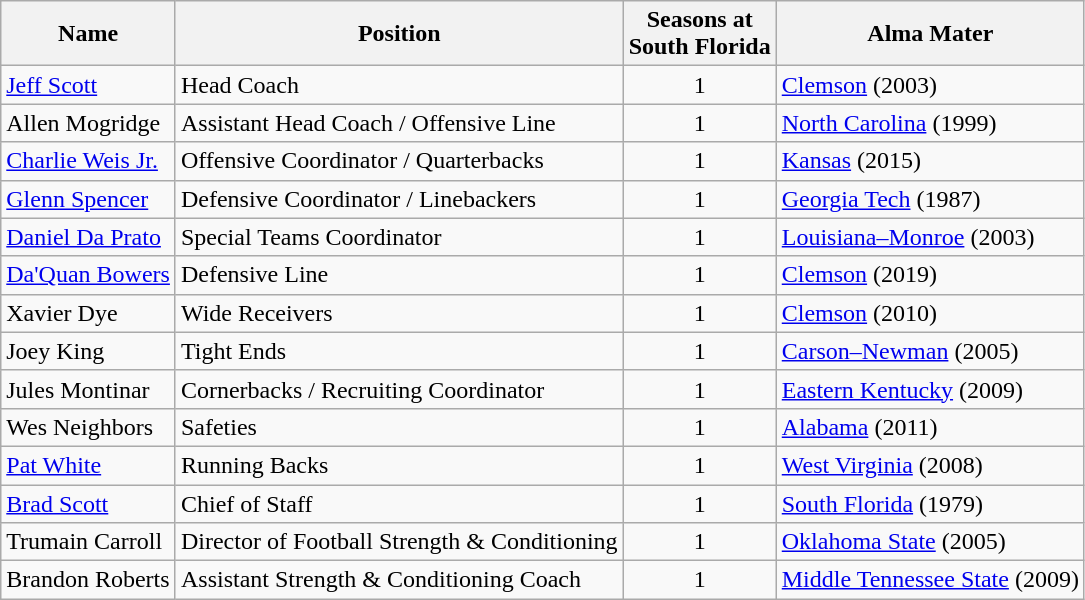<table class="wikitable">
<tr>
<th>Name</th>
<th>Position</th>
<th>Seasons at<br>South Florida</th>
<th>Alma Mater</th>
</tr>
<tr>
<td><a href='#'>Jeff Scott</a></td>
<td>Head Coach</td>
<td align=center>1</td>
<td><a href='#'>Clemson</a> (2003)</td>
</tr>
<tr>
<td>Allen Mogridge</td>
<td>Assistant Head Coach / Offensive Line</td>
<td align=center>1</td>
<td><a href='#'>North Carolina</a> (1999)</td>
</tr>
<tr>
<td><a href='#'>Charlie Weis Jr.</a></td>
<td>Offensive Coordinator / Quarterbacks</td>
<td align=center>1</td>
<td><a href='#'>Kansas</a> (2015)</td>
</tr>
<tr>
<td><a href='#'>Glenn Spencer</a></td>
<td>Defensive Coordinator / Linebackers</td>
<td align=center>1</td>
<td><a href='#'>Georgia Tech</a> (1987)</td>
</tr>
<tr>
<td><a href='#'>Daniel Da Prato</a></td>
<td>Special Teams Coordinator</td>
<td align=center>1</td>
<td><a href='#'>Louisiana–Monroe</a> (2003)</td>
</tr>
<tr>
<td><a href='#'>Da'Quan Bowers</a></td>
<td>Defensive Line</td>
<td align=center>1</td>
<td><a href='#'>Clemson</a> (2019)</td>
</tr>
<tr>
<td>Xavier Dye</td>
<td>Wide Receivers</td>
<td align=center>1</td>
<td><a href='#'>Clemson</a> (2010)</td>
</tr>
<tr>
<td>Joey King</td>
<td>Tight Ends</td>
<td align=center>1</td>
<td><a href='#'>Carson–Newman</a> (2005)</td>
</tr>
<tr>
<td>Jules Montinar</td>
<td>Cornerbacks / Recruiting Coordinator</td>
<td align=center>1</td>
<td><a href='#'>Eastern Kentucky</a> (2009)</td>
</tr>
<tr>
<td>Wes Neighbors</td>
<td>Safeties</td>
<td align=center>1</td>
<td><a href='#'>Alabama</a> (2011)</td>
</tr>
<tr>
<td><a href='#'>Pat White</a></td>
<td>Running Backs</td>
<td align=center>1</td>
<td><a href='#'>West Virginia</a> (2008)</td>
</tr>
<tr>
<td><a href='#'>Brad Scott</a></td>
<td>Chief of Staff</td>
<td align=center>1</td>
<td><a href='#'>South Florida</a> (1979)</td>
</tr>
<tr>
<td>Trumain Carroll</td>
<td>Director of Football Strength & Conditioning</td>
<td align=center>1</td>
<td><a href='#'>Oklahoma State</a> (2005)</td>
</tr>
<tr>
<td>Brandon Roberts</td>
<td>Assistant Strength & Conditioning Coach</td>
<td align=center>1</td>
<td><a href='#'>Middle Tennessee State</a> (2009)</td>
</tr>
</table>
